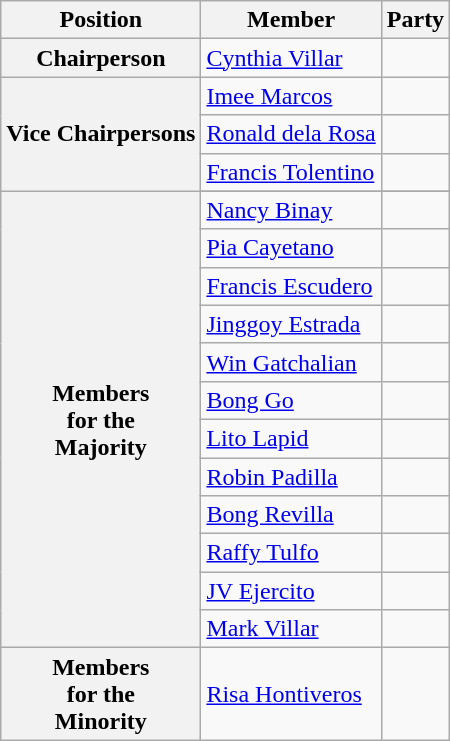<table class="wikitable">
<tr>
<th>Position</th>
<th>Member</th>
<th colspan="2">Party</th>
</tr>
<tr>
<th><strong>Chairperson</strong></th>
<td><a href='#'>Cynthia Villar</a></td>
<td></td>
</tr>
<tr>
<th rowspan="3"><strong>Vice Chairpersons</strong></th>
<td><a href='#'>Imee Marcos</a></td>
<td></td>
</tr>
<tr>
<td><a href='#'>Ronald dela Rosa</a></td>
<td></td>
</tr>
<tr>
<td><a href='#'>Francis Tolentino</a></td>
<td></td>
</tr>
<tr>
<th rowspan="13"><strong>Members</strong><br><strong>for the</strong><br><strong>Majority</strong></th>
</tr>
<tr>
<td><a href='#'>Nancy Binay</a></td>
<td></td>
</tr>
<tr>
<td><a href='#'>Pia Cayetano</a></td>
<td></td>
</tr>
<tr>
<td><a href='#'>Francis Escudero</a></td>
<td></td>
</tr>
<tr>
<td><a href='#'>Jinggoy Estrada</a></td>
<td></td>
</tr>
<tr>
<td><a href='#'>Win Gatchalian</a></td>
<td></td>
</tr>
<tr>
<td><a href='#'>Bong Go</a></td>
<td></td>
</tr>
<tr>
<td><a href='#'>Lito Lapid</a></td>
<td></td>
</tr>
<tr>
<td><a href='#'>Robin Padilla</a></td>
<td></td>
</tr>
<tr>
<td><a href='#'>Bong Revilla</a></td>
<td></td>
</tr>
<tr>
<td><a href='#'>Raffy Tulfo</a></td>
<td></td>
</tr>
<tr>
<td><a href='#'>JV Ejercito</a></td>
<td></td>
</tr>
<tr>
<td><a href='#'>Mark Villar</a></td>
<td></td>
</tr>
<tr>
<th rowspan=1><strong>Members</strong><br><strong>for the</strong><br><strong>Minority</strong></th>
<td><a href='#'>Risa Hontiveros</a></td>
<td></td>
</tr>
</table>
